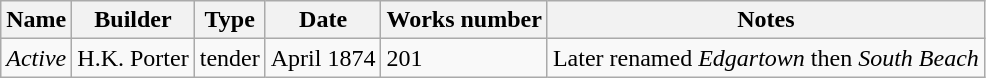<table class="wikitable">
<tr>
<th>Name</th>
<th>Builder</th>
<th>Type</th>
<th>Date</th>
<th>Works number</th>
<th>Notes</th>
</tr>
<tr>
<td><em>Active</em></td>
<td>H.K. Porter</td>
<td> tender</td>
<td>April 1874</td>
<td>201</td>
<td>Later renamed <em>Edgartown</em> then <em>South Beach</em></td>
</tr>
</table>
